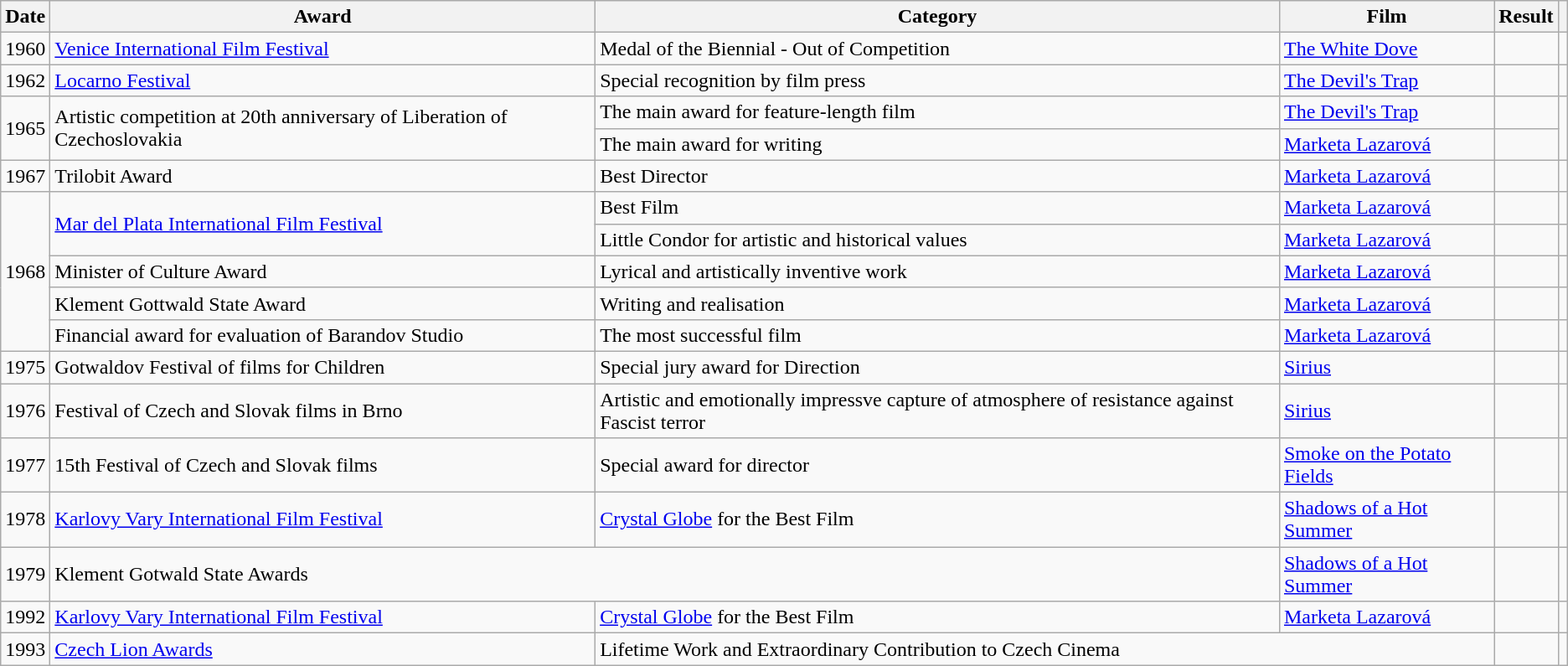<table class="wikitable sortable";">
<tr>
<th scope="col">Date</th>
<th scope="col">Award</th>
<th scope="col">Category</th>
<th scope="col">Film</th>
<th scope="col">Result</th>
<th scope="col" class="unsortable"></th>
</tr>
<tr>
<td>1960</td>
<td><a href='#'>Venice International Film Festival</a></td>
<td>Medal of the Biennial - Out of Competition</td>
<td><a href='#'>The White Dove</a></td>
<td></td>
<td></td>
</tr>
<tr>
<td>1962</td>
<td><a href='#'>Locarno Festival</a></td>
<td>Special recognition by film press</td>
<td><a href='#'>The Devil's Trap</a></td>
<td></td>
<td></td>
</tr>
<tr>
<td rowspan="2">1965</td>
<td rowspan="2">Artistic competition at 20th anniversary of Liberation of Czechoslovakia</td>
<td>The main award for feature-length film</td>
<td><a href='#'>The Devil's Trap</a></td>
<td></td>
<td rowspan="2"></td>
</tr>
<tr>
<td>The main award for writing</td>
<td><a href='#'>Marketa Lazarová</a></td>
<td></td>
</tr>
<tr>
<td>1967</td>
<td>Trilobit Award</td>
<td>Best Director</td>
<td><a href='#'>Marketa Lazarová</a></td>
<td></td>
<td></td>
</tr>
<tr>
<td rowspan="5">1968</td>
<td rowspan="2"><a href='#'>Mar del Plata International Film Festival</a></td>
<td>Best Film</td>
<td><a href='#'>Marketa Lazarová</a></td>
<td></td>
<td></td>
</tr>
<tr>
<td>Little Condor for artistic and historical values</td>
<td><a href='#'>Marketa Lazarová</a></td>
<td></td>
<td></td>
</tr>
<tr>
<td>Minister of Culture Award</td>
<td>Lyrical and artistically inventive work</td>
<td><a href='#'>Marketa Lazarová</a></td>
<td></td>
<td></td>
</tr>
<tr>
<td>Klement Gottwald State Award</td>
<td>Writing and realisation</td>
<td><a href='#'>Marketa Lazarová</a></td>
<td></td>
<td></td>
</tr>
<tr>
<td>Financial award for evaluation of Barandov Studio</td>
<td>The most successful film</td>
<td><a href='#'>Marketa Lazarová</a></td>
<td></td>
<td></td>
</tr>
<tr>
<td>1975</td>
<td>Gotwaldov Festival of films for Children</td>
<td>Special jury award for Direction</td>
<td><a href='#'>Sirius</a></td>
<td></td>
<td></td>
</tr>
<tr>
<td>1976</td>
<td>Festival of Czech and Slovak films in Brno</td>
<td>Artistic and emotionally impressve capture of atmosphere of resistance against Fascist terror</td>
<td><a href='#'>Sirius</a></td>
<td></td>
<td></td>
</tr>
<tr>
<td>1977</td>
<td>15th Festival of Czech and Slovak films</td>
<td>Special award for director</td>
<td><a href='#'>Smoke on the Potato Fields</a></td>
<td></td>
<td></td>
</tr>
<tr>
<td>1978</td>
<td><a href='#'>Karlovy Vary International Film Festival</a></td>
<td><a href='#'>Crystal Globe</a> for the Best Film</td>
<td><a href='#'>Shadows of a Hot Summer</a></td>
<td></td>
<td></td>
</tr>
<tr>
<td>1979</td>
<td colspan="2">Klement Gotwald State Awards</td>
<td><a href='#'>Shadows of a Hot Summer</a></td>
<td></td>
<td></td>
</tr>
<tr>
<td>1992</td>
<td><a href='#'>Karlovy Vary International Film Festival</a></td>
<td><a href='#'>Crystal Globe</a> for the Best Film</td>
<td><a href='#'>Marketa Lazarová</a></td>
<td></td>
<td></td>
</tr>
<tr>
<td>1993</td>
<td><a href='#'>Czech Lion Awards</a></td>
<td colspan="2">Lifetime Work and Extraordinary Contribution to Czech Cinema</td>
<td></td>
<td></td>
</tr>
</table>
